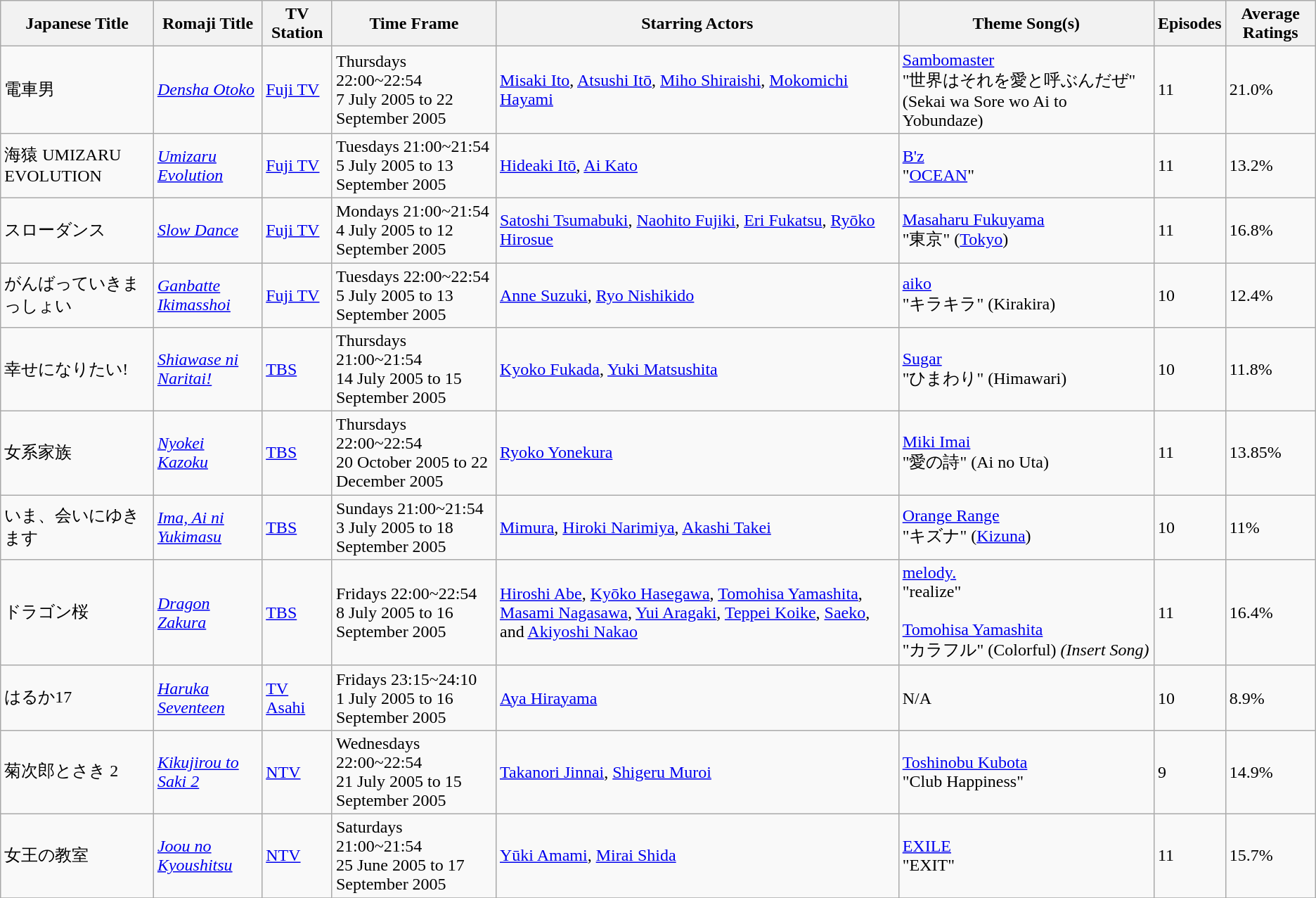<table class="wikitable">
<tr>
<th align="left">Japanese Title</th>
<th align="left">Romaji Title</th>
<th align="left">TV Station</th>
<th align="left">Time Frame</th>
<th align="left">Starring Actors</th>
<th align="left">Theme Song(s)</th>
<th align="left">Episodes</th>
<th align="left">Average Ratings</th>
</tr>
<tr>
<td align="left">電車男</td>
<td align="left"><em><a href='#'>Densha Otoko</a></em></td>
<td align="left"><a href='#'>Fuji TV</a></td>
<td align="left">Thursdays 22:00~22:54 <br> 7 July 2005 to 22 September 2005</td>
<td align="left"><a href='#'>Misaki Ito</a>, <a href='#'>Atsushi Itō</a>, <a href='#'>Miho Shiraishi</a>, <a href='#'>Mokomichi Hayami</a></td>
<td align="left"><a href='#'>Sambomaster</a><br>"世界はそれを愛と呼ぶんだぜ" (Sekai wa Sore wo Ai to Yobundaze)</td>
<td align="left">11</td>
<td align="left">21.0%</td>
</tr>
<tr>
<td align="left">海猿 UMIZARU EVOLUTION</td>
<td align="left"><em><a href='#'>Umizaru Evolution</a></em></td>
<td align="left"><a href='#'>Fuji TV</a></td>
<td align="left">Tuesdays 21:00~21:54 <br> 5 July 2005 to 13 September 2005</td>
<td align="left"><a href='#'>Hideaki Itō</a>, <a href='#'>Ai Kato</a></td>
<td align="left"><a href='#'>B'z</a><br>"<a href='#'>OCEAN</a>"</td>
<td align="left">11</td>
<td align="left">13.2%</td>
</tr>
<tr>
<td align="left">スローダンス</td>
<td align="left"><em><a href='#'>Slow Dance</a></em></td>
<td align="left"><a href='#'>Fuji TV</a></td>
<td align="left">Mondays 21:00~21:54 <br> 4 July 2005 to 12 September 2005</td>
<td align="left"><a href='#'>Satoshi Tsumabuki</a>, <a href='#'>Naohito Fujiki</a>, <a href='#'>Eri Fukatsu</a>, <a href='#'>Ryōko Hirosue</a></td>
<td align="left"><a href='#'>Masaharu Fukuyama</a><br>"東京" (<a href='#'>Tokyo</a>)</td>
<td align="left">11</td>
<td align="left">16.8%</td>
</tr>
<tr>
<td align="left">がんばっていきまっしょい</td>
<td align="left"><em><a href='#'>Ganbatte Ikimasshoi</a></em></td>
<td align="left"><a href='#'>Fuji TV</a></td>
<td align="left">Tuesdays 22:00~22:54 <br> 5 July 2005 to 13 September 2005</td>
<td align="left"><a href='#'>Anne Suzuki</a>, <a href='#'>Ryo Nishikido</a></td>
<td align="left"><a href='#'>aiko</a><br>"キラキラ" (Kirakira)</td>
<td align="left">10</td>
<td align="left">12.4%</td>
</tr>
<tr>
<td align="left">幸せになりたい!</td>
<td align="left"><em><a href='#'>Shiawase ni Naritai!</a></em></td>
<td align="left"><a href='#'>TBS</a></td>
<td align="left">Thursdays 21:00~21:54 <br> 14 July 2005 to 15 September 2005</td>
<td align="left"><a href='#'>Kyoko Fukada</a>, <a href='#'>Yuki Matsushita</a></td>
<td align="left"><a href='#'>Sugar</a><br>"ひまわり" (Himawari)</td>
<td align="left">10</td>
<td align="left">11.8%</td>
</tr>
<tr>
<td align="left">女系家族</td>
<td align="left"><em><a href='#'>Nyokei Kazoku</a></em></td>
<td align="left"><a href='#'>TBS</a></td>
<td align="left">Thursdays 22:00~22:54 <br> 20 October 2005 to 22 December 2005</td>
<td align="left"><a href='#'>Ryoko Yonekura</a></td>
<td align="left"><a href='#'>Miki Imai</a><br>"愛の詩" (Ai no Uta)</td>
<td align="left">11</td>
<td align="left">13.85%</td>
</tr>
<tr>
<td align="left">いま、会いにゆきます</td>
<td align="left"><em><a href='#'>Ima, Ai ni Yukimasu</a></em></td>
<td align="left"><a href='#'>TBS</a></td>
<td align="left">Sundays 21:00~21:54 <br> 3 July 2005 to 18 September 2005</td>
<td align="left"><a href='#'>Mimura</a>, <a href='#'>Hiroki Narimiya</a>, <a href='#'>Akashi Takei</a></td>
<td align="left"><a href='#'>Orange Range</a><br>"キズナ" (<a href='#'>Kizuna</a>)</td>
<td align="left">10</td>
<td align="left">11%</td>
</tr>
<tr>
<td align="left">ドラゴン桜</td>
<td align="left"><em><a href='#'>Dragon Zakura</a></em></td>
<td align="left"><a href='#'>TBS</a></td>
<td align="left">Fridays 22:00~22:54 <br> 8 July 2005 to 16 September 2005</td>
<td align="left"><a href='#'>Hiroshi Abe</a>, <a href='#'>Kyōko Hasegawa</a>, <a href='#'>Tomohisa Yamashita</a>, <a href='#'>Masami Nagasawa</a>, <a href='#'>Yui Aragaki</a>, <a href='#'>Teppei Koike</a>, <a href='#'>Saeko</a>, and <a href='#'>Akiyoshi Nakao</a></td>
<td align="left"><a href='#'>melody.</a><br>"realize"<br><br><a href='#'>Tomohisa Yamashita</a><br>"カラフル" (Colorful) <em>(Insert Song)</em></td>
<td align="left">11</td>
<td align="left">16.4%</td>
</tr>
<tr>
<td align="left">はるか17</td>
<td align="left"><em><a href='#'>Haruka Seventeen</a></em></td>
<td align="left"><a href='#'>TV Asahi</a></td>
<td align="left">Fridays 23:15~24:10 <br> 1 July 2005 to 16 September 2005</td>
<td align="left"><a href='#'>Aya Hirayama</a></td>
<td align="left">N/A</td>
<td align="left">10</td>
<td align="left">8.9%</td>
</tr>
<tr>
<td align="left">菊次郎とさき 2</td>
<td align="left"><em><a href='#'>Kikujirou to Saki 2</a></em></td>
<td align="left"><a href='#'>NTV</a></td>
<td align="left">Wednesdays 22:00~22:54 <br> 21 July 2005 to 15 September 2005</td>
<td align="left"><a href='#'>Takanori Jinnai</a>, <a href='#'>Shigeru Muroi</a></td>
<td align="left"><a href='#'>Toshinobu Kubota</a><br>"Club Happiness"</td>
<td align="left">9</td>
<td align="left">14.9%</td>
</tr>
<tr>
<td align="left">女王の教室</td>
<td align="left"><em><a href='#'>Joou no Kyoushitsu</a></em></td>
<td align="left"><a href='#'>NTV</a></td>
<td align="left">Saturdays 21:00~21:54 <br> 25 June 2005 to 17 September 2005</td>
<td align="left"><a href='#'>Yūki Amami</a>, <a href='#'>Mirai Shida</a></td>
<td align="left"><a href='#'>EXILE</a><br>"EXIT"</td>
<td align="left">11</td>
<td align="left">15.7%</td>
</tr>
<tr>
</tr>
</table>
